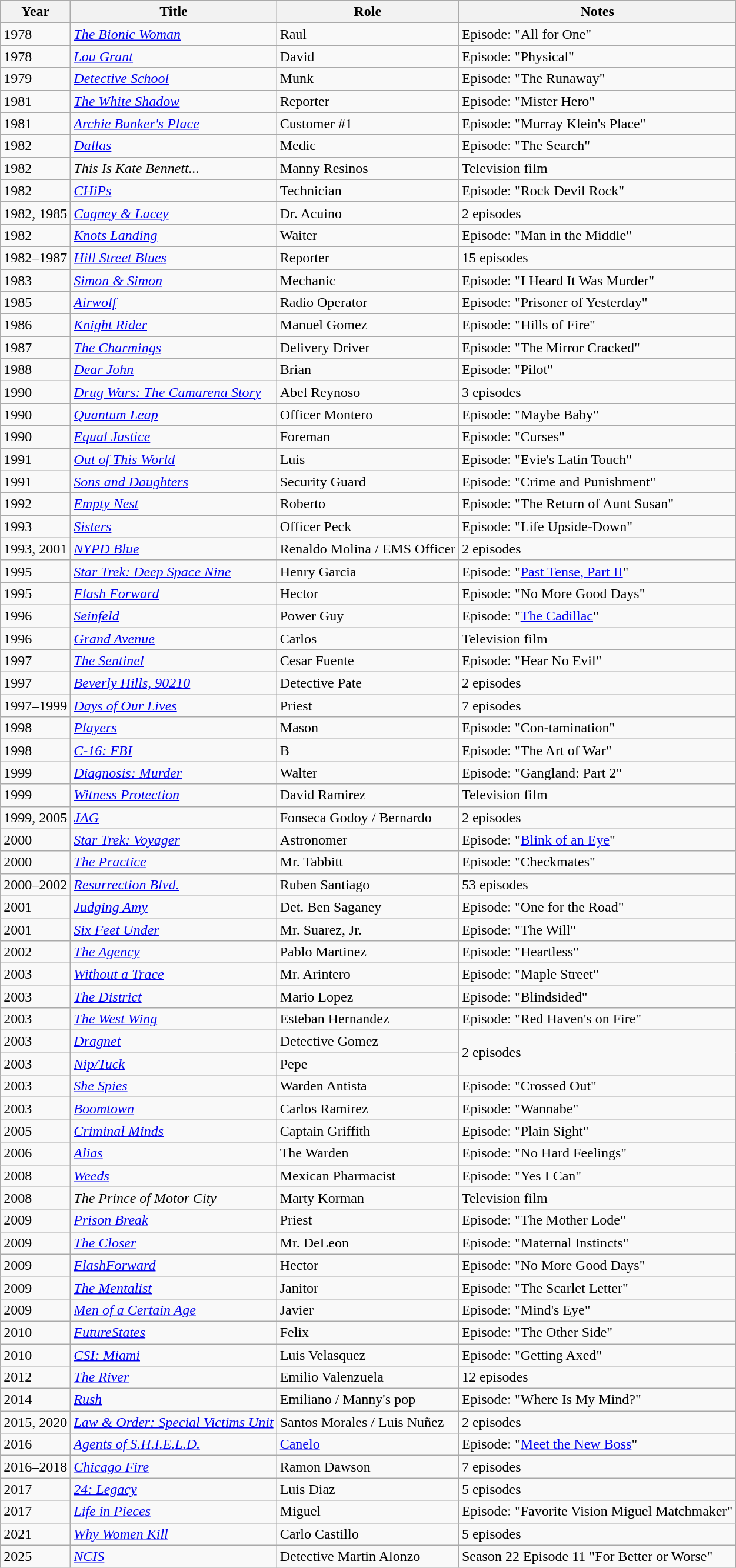<table class="wikitable sortable">
<tr>
<th>Year</th>
<th>Title</th>
<th>Role</th>
<th>Notes</th>
</tr>
<tr>
<td>1978</td>
<td><em><a href='#'>The Bionic Woman</a></em></td>
<td>Raul</td>
<td>Episode: "All for One"</td>
</tr>
<tr>
<td>1978</td>
<td><a href='#'><em>Lou Grant</em></a></td>
<td>David</td>
<td>Episode: "Physical"</td>
</tr>
<tr>
<td>1979</td>
<td><em><a href='#'>Detective School</a></em></td>
<td>Munk</td>
<td>Episode: "The Runaway"</td>
</tr>
<tr>
<td>1981</td>
<td><a href='#'><em>The White Shadow</em></a></td>
<td>Reporter</td>
<td>Episode: "Mister Hero"</td>
</tr>
<tr>
<td>1981</td>
<td><em><a href='#'>Archie Bunker's Place</a></em></td>
<td>Customer #1</td>
<td>Episode: "Murray Klein's Place"</td>
</tr>
<tr>
<td>1982</td>
<td><em><a href='#'>Dallas</a></em></td>
<td>Medic</td>
<td>Episode: "The Search"</td>
</tr>
<tr>
<td>1982</td>
<td><em>This Is Kate Bennett...</em></td>
<td>Manny Resinos</td>
<td>Television film</td>
</tr>
<tr>
<td>1982</td>
<td><em><a href='#'>CHiPs</a></em></td>
<td>Technician</td>
<td>Episode: "Rock Devil Rock"</td>
</tr>
<tr>
<td>1982, 1985</td>
<td><em><a href='#'>Cagney & Lacey</a></em></td>
<td>Dr. Acuino</td>
<td>2 episodes</td>
</tr>
<tr>
<td>1982</td>
<td><em><a href='#'>Knots Landing</a></em></td>
<td>Waiter</td>
<td>Episode: "Man in the Middle"</td>
</tr>
<tr>
<td>1982–1987</td>
<td><em><a href='#'>Hill Street Blues</a></em></td>
<td>Reporter</td>
<td>15 episodes</td>
</tr>
<tr>
<td>1983</td>
<td><em><a href='#'>Simon & Simon</a></em></td>
<td>Mechanic</td>
<td>Episode: "I Heard It Was Murder"</td>
</tr>
<tr>
<td>1985</td>
<td><em><a href='#'>Airwolf</a></em></td>
<td>Radio Operator</td>
<td>Episode: "Prisoner of Yesterday"</td>
</tr>
<tr>
<td>1986</td>
<td><a href='#'><em>Knight Rider</em></a></td>
<td>Manuel Gomez</td>
<td>Episode: "Hills of Fire"</td>
</tr>
<tr>
<td>1987</td>
<td><em><a href='#'>The Charmings</a></em></td>
<td>Delivery Driver</td>
<td>Episode: "The Mirror Cracked"</td>
</tr>
<tr>
<td>1988</td>
<td><a href='#'><em>Dear John</em></a></td>
<td>Brian</td>
<td>Episode: "Pilot"</td>
</tr>
<tr>
<td>1990</td>
<td><em><a href='#'>Drug Wars: The Camarena Story</a></em></td>
<td>Abel Reynoso</td>
<td>3 episodes</td>
</tr>
<tr>
<td>1990</td>
<td><em><a href='#'>Quantum Leap</a></em></td>
<td>Officer Montero</td>
<td>Episode: "Maybe Baby"</td>
</tr>
<tr>
<td>1990</td>
<td><a href='#'><em>Equal Justice</em></a></td>
<td>Foreman</td>
<td>Episode: "Curses"</td>
</tr>
<tr>
<td>1991</td>
<td><a href='#'><em>Out of This World</em></a></td>
<td>Luis</td>
<td>Episode: "Evie's Latin Touch"</td>
</tr>
<tr>
<td>1991</td>
<td><a href='#'><em>Sons and Daughters</em></a></td>
<td>Security Guard</td>
<td>Episode: "Crime and Punishment"</td>
</tr>
<tr>
<td>1992</td>
<td><em><a href='#'>Empty Nest</a></em></td>
<td>Roberto</td>
<td>Episode: "The Return of Aunt Susan"</td>
</tr>
<tr>
<td>1993</td>
<td><a href='#'><em>Sisters</em></a></td>
<td>Officer Peck</td>
<td>Episode: "Life Upside-Down"</td>
</tr>
<tr>
<td>1993, 2001</td>
<td><em><a href='#'>NYPD Blue</a></em></td>
<td>Renaldo Molina / EMS Officer</td>
<td>2 episodes</td>
</tr>
<tr>
<td>1995</td>
<td><em><a href='#'>Star Trek: Deep Space Nine</a></em></td>
<td>Henry Garcia</td>
<td>Episode: "<a href='#'>Past Tense, Part II</a>"</td>
</tr>
<tr>
<td>1995</td>
<td><em><a href='#'>Flash Forward</a></em></td>
<td>Hector</td>
<td>Episode: "No More Good Days"</td>
</tr>
<tr>
<td>1996</td>
<td><em><a href='#'>Seinfeld</a></em></td>
<td>Power Guy</td>
<td>Episode: "<a href='#'>The Cadillac</a>"</td>
</tr>
<tr>
<td>1996</td>
<td><a href='#'><em>Grand Avenue</em></a></td>
<td>Carlos</td>
<td>Television film</td>
</tr>
<tr>
<td>1997</td>
<td><a href='#'><em>The Sentinel</em></a></td>
<td>Cesar Fuente</td>
<td>Episode: "Hear No Evil"</td>
</tr>
<tr>
<td>1997</td>
<td><em><a href='#'>Beverly Hills, 90210</a></em></td>
<td>Detective Pate</td>
<td>2 episodes</td>
</tr>
<tr>
<td>1997–1999</td>
<td><em><a href='#'>Days of Our Lives</a></em></td>
<td>Priest</td>
<td>7 episodes</td>
</tr>
<tr>
<td>1998</td>
<td><a href='#'><em>Players</em></a></td>
<td>Mason</td>
<td>Episode: "Con-tamination"</td>
</tr>
<tr>
<td>1998</td>
<td><em><a href='#'>C-16: FBI</a></em></td>
<td>B</td>
<td>Episode: "The Art of War"</td>
</tr>
<tr>
<td>1999</td>
<td><em><a href='#'>Diagnosis: Murder</a></em></td>
<td>Walter</td>
<td>Episode: "Gangland: Part 2"</td>
</tr>
<tr>
<td>1999</td>
<td><a href='#'><em>Witness Protection</em></a></td>
<td>David Ramirez</td>
<td>Television film</td>
</tr>
<tr>
<td>1999, 2005</td>
<td><a href='#'><em>JAG</em></a></td>
<td>Fonseca Godoy / Bernardo</td>
<td>2 episodes</td>
</tr>
<tr>
<td>2000</td>
<td><em><a href='#'>Star Trek: Voyager</a></em></td>
<td>Astronomer</td>
<td>Episode: "<a href='#'>Blink of an Eye</a>"</td>
</tr>
<tr>
<td>2000</td>
<td><em><a href='#'>The Practice</a></em></td>
<td>Mr. Tabbitt</td>
<td>Episode: "Checkmates"</td>
</tr>
<tr>
<td>2000–2002</td>
<td><em><a href='#'>Resurrection Blvd.</a></em></td>
<td>Ruben Santiago</td>
<td>53 episodes</td>
</tr>
<tr>
<td>2001</td>
<td><em><a href='#'>Judging Amy</a></em></td>
<td>Det. Ben Saganey</td>
<td>Episode: "One for the Road"</td>
</tr>
<tr>
<td>2001</td>
<td><a href='#'><em>Six Feet Under</em></a></td>
<td>Mr. Suarez, Jr.</td>
<td>Episode: "The Will"</td>
</tr>
<tr>
<td>2002</td>
<td><a href='#'><em>The Agency</em></a></td>
<td>Pablo Martinez</td>
<td>Episode: "Heartless"</td>
</tr>
<tr>
<td>2003</td>
<td><em><a href='#'>Without a Trace</a></em></td>
<td>Mr. Arintero</td>
<td>Episode: "Maple Street"</td>
</tr>
<tr>
<td>2003</td>
<td><em><a href='#'>The District</a></em></td>
<td>Mario Lopez</td>
<td>Episode: "Blindsided"</td>
</tr>
<tr>
<td>2003</td>
<td><em><a href='#'>The West Wing</a></em></td>
<td>Esteban Hernandez</td>
<td>Episode: "Red Haven's on Fire"</td>
</tr>
<tr>
<td>2003</td>
<td><a href='#'><em>Dragnet</em></a></td>
<td>Detective Gomez</td>
<td rowspan="2">2 episodes</td>
</tr>
<tr>
<td>2003</td>
<td><em><a href='#'>Nip/Tuck</a></em></td>
<td>Pepe</td>
</tr>
<tr>
<td>2003</td>
<td><em><a href='#'>She Spies</a></em></td>
<td>Warden Antista</td>
<td>Episode: "Crossed Out"</td>
</tr>
<tr>
<td>2003</td>
<td><a href='#'><em>Boomtown</em></a></td>
<td>Carlos Ramirez</td>
<td>Episode: "Wannabe"</td>
</tr>
<tr>
<td>2005</td>
<td><em><a href='#'>Criminal Minds</a></em></td>
<td>Captain Griffith</td>
<td>Episode: "Plain Sight"</td>
</tr>
<tr>
<td>2006</td>
<td><a href='#'><em>Alias</em></a></td>
<td>The Warden</td>
<td>Episode: "No Hard Feelings"</td>
</tr>
<tr>
<td>2008</td>
<td><a href='#'><em>Weeds</em></a></td>
<td>Mexican Pharmacist</td>
<td>Episode: "Yes I Can"</td>
</tr>
<tr>
<td>2008</td>
<td><em>The Prince of Motor City</em></td>
<td>Marty Korman</td>
<td>Television film</td>
</tr>
<tr>
<td>2009</td>
<td><em><a href='#'>Prison Break</a></em></td>
<td>Priest</td>
<td>Episode: "The Mother Lode"</td>
</tr>
<tr>
<td>2009</td>
<td><em><a href='#'>The Closer</a></em></td>
<td>Mr. DeLeon</td>
<td>Episode: "Maternal Instincts"</td>
</tr>
<tr>
<td>2009</td>
<td><em><a href='#'>FlashForward</a></em></td>
<td>Hector</td>
<td>Episode: "No More Good Days"</td>
</tr>
<tr>
<td>2009</td>
<td><em><a href='#'>The Mentalist</a></em></td>
<td>Janitor</td>
<td>Episode: "The Scarlet Letter"</td>
</tr>
<tr>
<td>2009</td>
<td><em><a href='#'>Men of a Certain Age</a></em></td>
<td>Javier</td>
<td>Episode: "Mind's Eye"</td>
</tr>
<tr>
<td>2010</td>
<td><em><a href='#'>FutureStates</a></em></td>
<td>Felix</td>
<td>Episode: "The Other Side"</td>
</tr>
<tr>
<td>2010</td>
<td><em><a href='#'>CSI: Miami</a></em></td>
<td>Luis Velasquez</td>
<td>Episode: "Getting Axed"</td>
</tr>
<tr>
<td>2012</td>
<td><a href='#'><em>The River</em></a></td>
<td>Emilio Valenzuela</td>
<td>12 episodes</td>
</tr>
<tr>
<td>2014</td>
<td><a href='#'><em>Rush</em></a></td>
<td>Emiliano / Manny's pop</td>
<td>Episode: "Where Is My Mind?"</td>
</tr>
<tr>
<td>2015, 2020</td>
<td><em><a href='#'>Law & Order: Special Victims Unit</a></em></td>
<td>Santos Morales / Luis Nuñez</td>
<td>2 episodes</td>
</tr>
<tr>
<td>2016</td>
<td><em><a href='#'>Agents of S.H.I.E.L.D.</a></em></td>
<td><a href='#'>Canelo</a></td>
<td>Episode: "<a href='#'>Meet the New Boss</a>"</td>
</tr>
<tr>
<td>2016–2018</td>
<td><a href='#'><em>Chicago Fire</em></a></td>
<td>Ramon Dawson</td>
<td>7 episodes</td>
</tr>
<tr>
<td>2017</td>
<td><em><a href='#'>24: Legacy</a></em></td>
<td>Luis Diaz</td>
<td>5 episodes</td>
</tr>
<tr>
<td>2017</td>
<td><em><a href='#'>Life in Pieces</a></em></td>
<td>Miguel</td>
<td>Episode: "Favorite Vision Miguel Matchmaker"</td>
</tr>
<tr>
<td>2021</td>
<td><em><a href='#'>Why Women Kill</a></em></td>
<td>Carlo Castillo</td>
<td>5 episodes</td>
</tr>
<tr>
<td>2025</td>
<td><em><a href='#'>NCIS</a></td>
<td>Detective Martin Alonzo</td>
<td>Season 22 Episode 11 "For Better or Worse"</td>
</tr>
</table>
